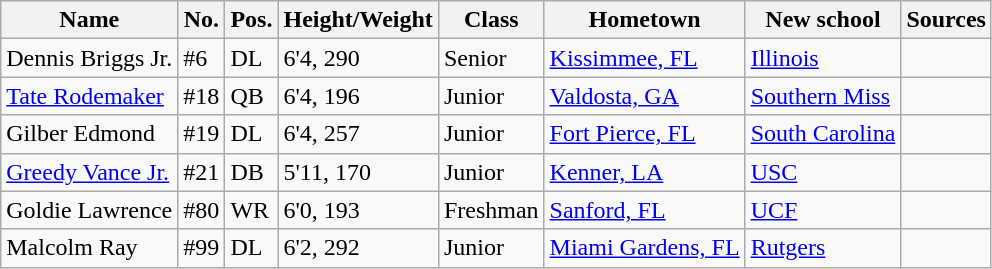<table class="wikitable sortable mw-collapsible mw-collapsed">
<tr>
<th>Name</th>
<th>No.</th>
<th>Pos.</th>
<th>Height/Weight</th>
<th>Class</th>
<th>Hometown</th>
<th>New school</th>
<th>Sources</th>
</tr>
<tr>
<td>Dennis Briggs Jr.</td>
<td>#6</td>
<td>DL</td>
<td>6'4, 290</td>
<td> Senior</td>
<td><a href='#'>Kissimmee, FL</a></td>
<td><a href='#'>Illinois</a></td>
<td></td>
</tr>
<tr>
<td><a href='#'>Tate Rodemaker</a></td>
<td>#18</td>
<td>QB</td>
<td>6'4, 196</td>
<td> Junior</td>
<td><a href='#'>Valdosta, GA</a></td>
<td><a href='#'>Southern Miss</a></td>
<td></td>
</tr>
<tr>
<td>Gilber Edmond</td>
<td>#19</td>
<td>DL</td>
<td>6'4, 257</td>
<td> Junior</td>
<td><a href='#'>Fort Pierce, FL</a></td>
<td><a href='#'>South Carolina</a></td>
<td></td>
</tr>
<tr>
<td><a href='#'>Greedy Vance Jr.</a></td>
<td>#21</td>
<td>DB</td>
<td>5'11, 170</td>
<td> Junior</td>
<td><a href='#'>Kenner, LA</a></td>
<td><a href='#'>USC</a></td>
<td></td>
</tr>
<tr>
<td>Goldie Lawrence</td>
<td>#80</td>
<td>WR</td>
<td>6'0, 193</td>
<td>Freshman</td>
<td><a href='#'>Sanford, FL</a></td>
<td><a href='#'>UCF</a></td>
<td></td>
</tr>
<tr>
<td>Malcolm Ray</td>
<td>#99</td>
<td>DL</td>
<td>6'2, 292</td>
<td> Junior</td>
<td><a href='#'>Miami Gardens, FL</a></td>
<td><a href='#'>Rutgers</a></td>
<td></td>
</tr>
</table>
